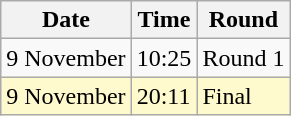<table class="wikitable">
<tr>
<th>Date</th>
<th>Time</th>
<th>Round</th>
</tr>
<tr>
<td>9 November</td>
<td>10:25</td>
<td>Round 1</td>
</tr>
<tr bgcolor="lemonchiffon">
<td>9 November</td>
<td>20:11</td>
<td>Final</td>
</tr>
</table>
